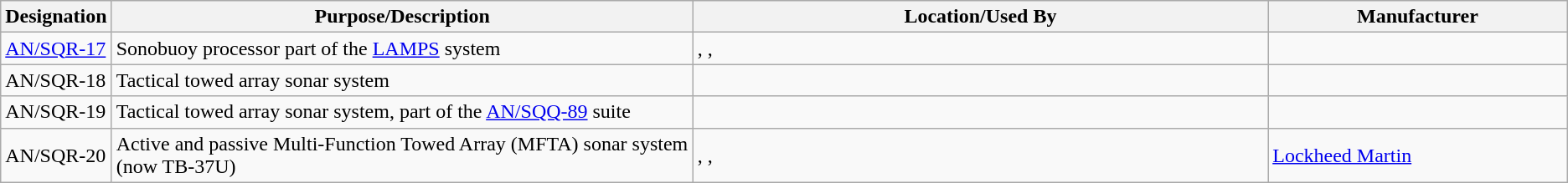<table class="wikitable sortable">
<tr>
<th scope="col">Designation</th>
<th scope="col" style="width: 500px;">Purpose/Description</th>
<th scope="col" style="width: 500px;">Location/Used By</th>
<th scope="col" style="width: 250px;">Manufacturer</th>
</tr>
<tr>
<td><a href='#'>AN/SQR-17</a></td>
<td>Sonobuoy processor part of the <a href='#'>LAMPS</a> system</td>
<td>, , </td>
<td></td>
</tr>
<tr>
<td>AN/SQR-18</td>
<td>Tactical towed array sonar system</td>
<td></td>
<td></td>
</tr>
<tr>
<td>AN/SQR-19</td>
<td>Tactical towed array sonar system, part of the <a href='#'>AN/SQQ-89</a> suite</td>
<td></td>
<td></td>
</tr>
<tr>
<td>AN/SQR-20</td>
<td>Active and passive Multi-Function Towed Array (MFTA) sonar system (now TB-37U)</td>
<td>, , </td>
<td><a href='#'>Lockheed Martin</a></td>
</tr>
</table>
